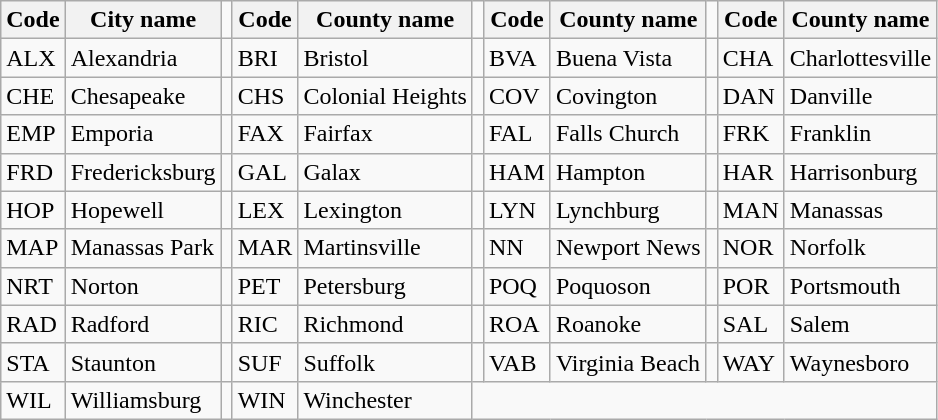<table class="wikitable sortable">
<tr>
<th>Code</th>
<th>City name</th>
<td></td>
<th>Code</th>
<th>County name</th>
<td></td>
<th>Code</th>
<th>County name</th>
<td></td>
<th>Code</th>
<th>County name</th>
</tr>
<tr>
<td>ALX</td>
<td>Alexandria</td>
<td></td>
<td>BRI</td>
<td>Bristol</td>
<td></td>
<td>BVA</td>
<td>Buena Vista</td>
<td></td>
<td>CHA</td>
<td>Charlottesville</td>
</tr>
<tr>
<td>CHE</td>
<td>Chesapeake</td>
<td></td>
<td>CHS</td>
<td>Colonial Heights</td>
<td></td>
<td>COV</td>
<td>Covington</td>
<td></td>
<td>DAN</td>
<td>Danville</td>
</tr>
<tr>
<td>EMP</td>
<td>Emporia</td>
<td></td>
<td>FAX</td>
<td>Fairfax</td>
<td></td>
<td>FAL</td>
<td>Falls Church</td>
<td></td>
<td>FRK</td>
<td>Franklin</td>
</tr>
<tr>
<td>FRD</td>
<td>Fredericksburg</td>
<td></td>
<td>GAL</td>
<td>Galax</td>
<td></td>
<td>HAM</td>
<td>Hampton</td>
<td></td>
<td>HAR</td>
<td>Harrisonburg</td>
</tr>
<tr>
<td>HOP</td>
<td>Hopewell</td>
<td></td>
<td>LEX</td>
<td>Lexington</td>
<td></td>
<td>LYN</td>
<td>Lynchburg</td>
<td></td>
<td>MAN</td>
<td>Manassas</td>
</tr>
<tr>
<td>MAP</td>
<td>Manassas Park</td>
<td></td>
<td>MAR</td>
<td>Martinsville</td>
<td></td>
<td>NN</td>
<td>Newport News</td>
<td></td>
<td>NOR</td>
<td>Norfolk</td>
</tr>
<tr>
<td>NRT</td>
<td>Norton</td>
<td></td>
<td>PET</td>
<td>Petersburg</td>
<td></td>
<td>POQ</td>
<td>Poquoson</td>
<td></td>
<td>POR</td>
<td>Portsmouth</td>
</tr>
<tr>
<td>RAD</td>
<td>Radford</td>
<td></td>
<td>RIC</td>
<td>Richmond</td>
<td></td>
<td>ROA</td>
<td>Roanoke</td>
<td></td>
<td>SAL</td>
<td>Salem</td>
</tr>
<tr>
<td>STA</td>
<td>Staunton</td>
<td></td>
<td>SUF</td>
<td>Suffolk</td>
<td></td>
<td>VAB</td>
<td>Virginia Beach</td>
<td></td>
<td>WAY</td>
<td>Waynesboro</td>
</tr>
<tr>
<td>WIL</td>
<td>Williamsburg</td>
<td></td>
<td>WIN</td>
<td>Winchester</td>
</tr>
</table>
